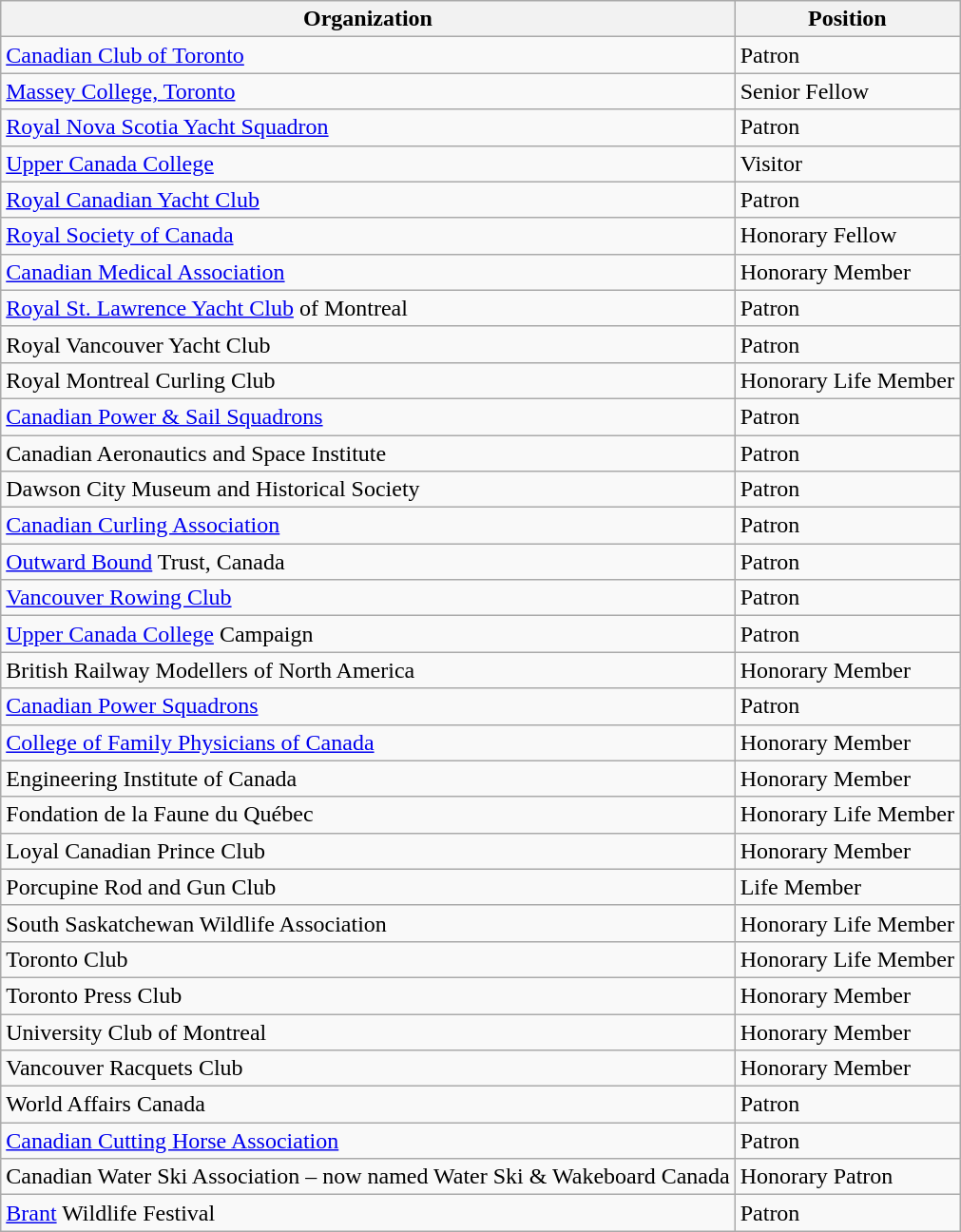<table class="wikitable sortable">
<tr>
<th>Organization</th>
<th>Position</th>
</tr>
<tr>
<td><a href='#'>Canadian Club of Toronto</a></td>
<td>Patron</td>
</tr>
<tr>
<td><a href='#'>Massey College, Toronto</a></td>
<td>Senior Fellow</td>
</tr>
<tr>
<td><a href='#'>Royal Nova Scotia Yacht Squadron</a></td>
<td>Patron</td>
</tr>
<tr>
<td><a href='#'>Upper Canada College</a></td>
<td>Visitor</td>
</tr>
<tr>
<td><a href='#'>Royal Canadian Yacht Club</a></td>
<td>Patron</td>
</tr>
<tr>
<td><a href='#'>Royal Society of Canada</a></td>
<td>Honorary Fellow</td>
</tr>
<tr>
<td><a href='#'>Canadian Medical Association</a></td>
<td>Honorary Member</td>
</tr>
<tr>
<td><a href='#'>Royal St. Lawrence Yacht Club</a> of Montreal</td>
<td>Patron</td>
</tr>
<tr>
<td>Royal Vancouver Yacht Club</td>
<td>Patron</td>
</tr>
<tr>
<td>Royal Montreal Curling Club</td>
<td>Honorary Life Member</td>
</tr>
<tr>
<td><a href='#'>Canadian Power & Sail Squadrons</a></td>
<td>Patron</td>
</tr>
<tr>
<td>Canadian Aeronautics and Space Institute</td>
<td>Patron</td>
</tr>
<tr>
<td>Dawson City Museum and Historical Society</td>
<td>Patron</td>
</tr>
<tr>
<td><a href='#'>Canadian Curling Association</a></td>
<td>Patron</td>
</tr>
<tr>
<td><a href='#'>Outward Bound</a> Trust, Canada</td>
<td>Patron</td>
</tr>
<tr>
<td><a href='#'>Vancouver Rowing Club</a></td>
<td>Patron</td>
</tr>
<tr>
<td><a href='#'>Upper Canada College</a> Campaign</td>
<td>Patron</td>
</tr>
<tr>
<td>British Railway Modellers of North America</td>
<td>Honorary Member</td>
</tr>
<tr>
<td><a href='#'>Canadian Power Squadrons</a></td>
<td>Patron</td>
</tr>
<tr>
<td><a href='#'>College of Family Physicians of Canada</a></td>
<td>Honorary Member</td>
</tr>
<tr>
<td>Engineering Institute of Canada</td>
<td>Honorary Member</td>
</tr>
<tr>
<td>Fondation de la Faune du Québec</td>
<td>Honorary Life Member</td>
</tr>
<tr>
<td>Loyal Canadian Prince Club</td>
<td>Honorary Member</td>
</tr>
<tr>
<td>Porcupine Rod and Gun Club</td>
<td>Life Member</td>
</tr>
<tr>
<td>South Saskatchewan Wildlife Association</td>
<td>Honorary Life Member</td>
</tr>
<tr>
<td>Toronto Club</td>
<td>Honorary Life Member</td>
</tr>
<tr>
<td>Toronto Press Club</td>
<td>Honorary Member</td>
</tr>
<tr>
<td>University Club of Montreal</td>
<td>Honorary Member</td>
</tr>
<tr>
<td>Vancouver Racquets Club</td>
<td>Honorary Member</td>
</tr>
<tr>
<td>World Affairs Canada</td>
<td>Patron</td>
</tr>
<tr>
<td><a href='#'>Canadian Cutting Horse Association</a></td>
<td>Patron</td>
</tr>
<tr>
<td>Canadian Water Ski Association – now named Water Ski & Wakeboard Canada</td>
<td>Honorary Patron</td>
</tr>
<tr>
<td><a href='#'>Brant</a> Wildlife Festival</td>
<td>Patron</td>
</tr>
</table>
